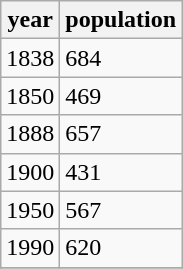<table class="wikitable">
<tr>
<th>year</th>
<th>population</th>
</tr>
<tr>
<td>1838</td>
<td>684</td>
</tr>
<tr>
<td>1850</td>
<td>469</td>
</tr>
<tr>
<td>1888</td>
<td>657</td>
</tr>
<tr>
<td>1900</td>
<td>431</td>
</tr>
<tr>
<td>1950</td>
<td>567</td>
</tr>
<tr>
<td>1990</td>
<td>620</td>
</tr>
<tr>
</tr>
</table>
